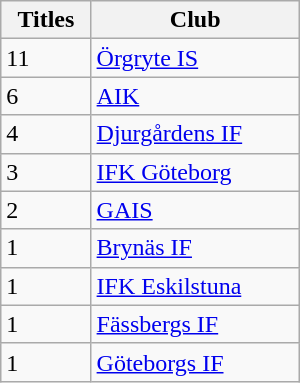<table class="wikitable" style="width:200px;">
<tr>
<th>Titles</th>
<th>Club</th>
</tr>
<tr>
<td>11</td>
<td><a href='#'>Örgryte IS</a></td>
</tr>
<tr>
<td>6</td>
<td><a href='#'>AIK</a></td>
</tr>
<tr>
<td>4</td>
<td><a href='#'>Djurgårdens IF</a></td>
</tr>
<tr>
<td>3</td>
<td><a href='#'>IFK Göteborg</a></td>
</tr>
<tr>
<td>2</td>
<td><a href='#'>GAIS</a></td>
</tr>
<tr>
<td>1</td>
<td><a href='#'>Brynäs IF</a></td>
</tr>
<tr>
<td>1</td>
<td><a href='#'>IFK Eskilstuna</a></td>
</tr>
<tr>
<td>1</td>
<td><a href='#'>Fässbergs IF</a></td>
</tr>
<tr>
<td>1</td>
<td><a href='#'>Göteborgs IF</a></td>
</tr>
</table>
